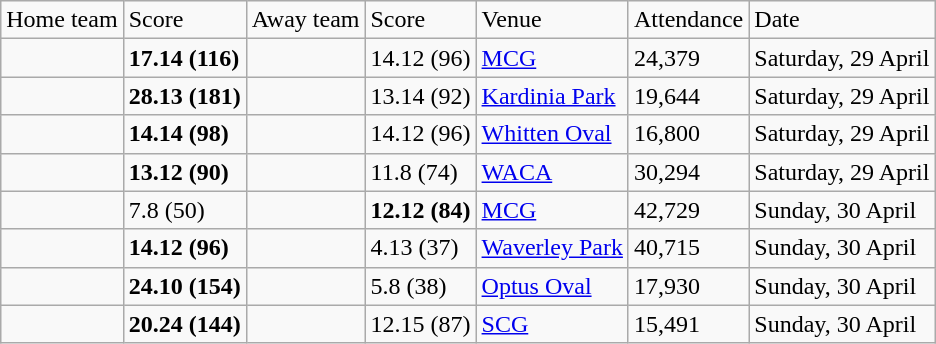<table class="wikitable" style="text-align:left">
<tr>
<td>Home team</td>
<td>Score</td>
<td>Away team</td>
<td>Score</td>
<td>Venue</td>
<td>Attendance</td>
<td>Date</td>
</tr>
<tr>
<td><strong></strong></td>
<td><strong>17.14 (116)</strong></td>
<td></td>
<td>14.12 (96)</td>
<td><a href='#'>MCG</a></td>
<td>24,379</td>
<td>Saturday, 29 April</td>
</tr>
<tr>
<td><strong></strong></td>
<td><strong>28.13 (181)</strong></td>
<td></td>
<td>13.14 (92)</td>
<td><a href='#'>Kardinia Park</a></td>
<td>19,644</td>
<td>Saturday, 29 April</td>
</tr>
<tr>
<td><strong></strong></td>
<td><strong>14.14 (98)</strong></td>
<td></td>
<td>14.12 (96)</td>
<td><a href='#'>Whitten Oval</a></td>
<td>16,800</td>
<td>Saturday, 29 April</td>
</tr>
<tr>
<td><strong></strong></td>
<td><strong>13.12 (90)</strong></td>
<td></td>
<td>11.8 (74)</td>
<td><a href='#'>WACA</a></td>
<td>30,294</td>
<td>Saturday, 29 April</td>
</tr>
<tr>
<td></td>
<td>7.8 (50)</td>
<td><strong></strong></td>
<td><strong>12.12 (84)</strong></td>
<td><a href='#'>MCG</a></td>
<td>42,729</td>
<td>Sunday, 30 April</td>
</tr>
<tr>
<td><strong></strong></td>
<td><strong>14.12 (96)</strong></td>
<td></td>
<td>4.13 (37)</td>
<td><a href='#'>Waverley Park</a></td>
<td>40,715</td>
<td>Sunday, 30 April</td>
</tr>
<tr>
<td><strong></strong></td>
<td><strong>24.10 (154)</strong></td>
<td></td>
<td>5.8 (38)</td>
<td><a href='#'>Optus Oval</a></td>
<td>17,930</td>
<td>Sunday, 30 April</td>
</tr>
<tr>
<td><strong></strong></td>
<td><strong>20.24 (144)</strong></td>
<td></td>
<td>12.15 (87)</td>
<td><a href='#'>SCG</a></td>
<td>15,491</td>
<td>Sunday, 30 April</td>
</tr>
</table>
